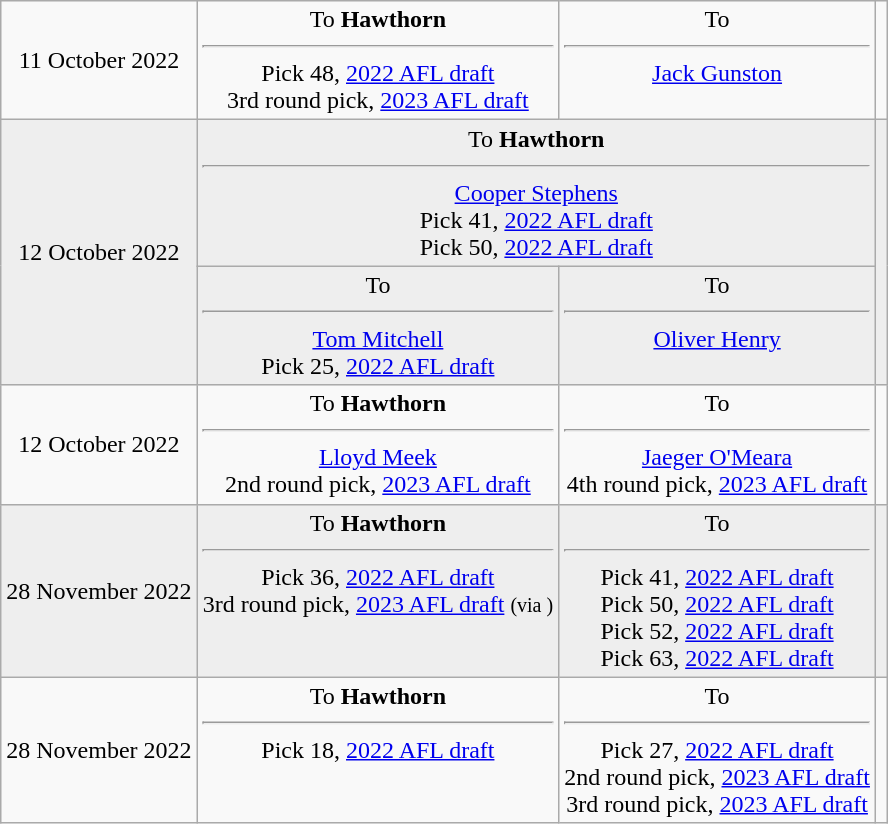<table class="wikitable" style="text-align:center;">
<tr>
<td>11 October 2022</td>
<td style="vertical-align:top;">To <strong>Hawthorn</strong> <hr> Pick 48, <a href='#'>2022 AFL draft</a> <br> 3rd round pick, <a href='#'>2023 AFL draft</a></td>
<td style="vertical-align:top;">To <strong></strong> <hr> <a href='#'>Jack Gunston</a></td>
<td></td>
</tr>
<tr style="background:#EEE">
<td rowspan="2">12 October 2022</td>
<td colspan="2" style="vertical-align:top;">To <strong>Hawthorn</strong> <hr> <a href='#'>Cooper Stephens</a> <br> Pick 41, <a href='#'>2022 AFL draft</a> <br> Pick 50, <a href='#'>2022 AFL draft</a></td>
<td rowspan="2"></td>
</tr>
<tr style="background:#EEE">
<td style="vertical-align:top;">To <strong></strong> <hr> <a href='#'>Tom Mitchell</a> <br> Pick 25, <a href='#'>2022 AFL draft</a></td>
<td style="vertical-align:top;">To <strong></strong> <hr> <a href='#'>Oliver Henry</a></td>
</tr>
<tr>
<td>12 October 2022</td>
<td style="vertical-align:top;">To <strong>Hawthorn</strong> <hr> <a href='#'>Lloyd Meek</a> <br> 2nd round pick, <a href='#'>2023 AFL draft</a></td>
<td style="vertical-align:top;">To <strong></strong> <hr> <a href='#'>Jaeger O'Meara</a> <br> 4th round pick, <a href='#'>2023 AFL draft</a></td>
<td></td>
</tr>
<tr style="background:#EEE">
<td>28 November 2022</td>
<td style="vertical-align:top;">To <strong>Hawthorn</strong> <hr> Pick 36, <a href='#'>2022 AFL draft</a> <br> 3rd round pick, <a href='#'>2023 AFL draft</a> <small>(via )</small></td>
<td style="vertical-align:top;">To <strong></strong> <hr> Pick 41, <a href='#'>2022 AFL draft</a> <br> Pick 50, <a href='#'>2022 AFL draft</a> <br> Pick 52, <a href='#'>2022 AFL draft</a> <br> Pick 63, <a href='#'>2022 AFL draft</a></td>
<td></td>
</tr>
<tr>
<td>28 November 2022</td>
<td style="vertical-align:top;">To <strong>Hawthorn</strong> <hr> Pick 18, <a href='#'>2022 AFL draft</a></td>
<td style="vertical-align:top;">To <strong></strong> <hr> Pick 27, <a href='#'>2022 AFL draft</a> <br> 2nd round pick, <a href='#'>2023 AFL draft</a> <br> 3rd round pick, <a href='#'>2023 AFL draft</a></td>
<td></td>
</tr>
</table>
